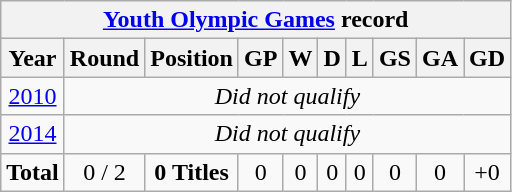<table class="wikitable" style="text-align: center;">
<tr>
<th colspan=10><a href='#'>Youth Olympic Games</a> record</th>
</tr>
<tr>
<th>Year</th>
<th>Round</th>
<th>Position</th>
<th>GP</th>
<th>W</th>
<th>D</th>
<th>L</th>
<th>GS</th>
<th>GA</th>
<th>GD</th>
</tr>
<tr bgcolor=>
<td> <a href='#'>2010</a></td>
<td colspan="9"><em>Did not qualify</em></td>
</tr>
<tr bgcolor=>
<td> <a href='#'>2014</a></td>
<td colspan="9"><em>Did not qualify</em></td>
</tr>
<tr>
<td><strong>Total</strong></td>
<td>0 / 2</td>
<td><strong>0 Titles</strong></td>
<td>0</td>
<td>0</td>
<td>0</td>
<td>0</td>
<td>0</td>
<td>0</td>
<td>+0</td>
</tr>
</table>
